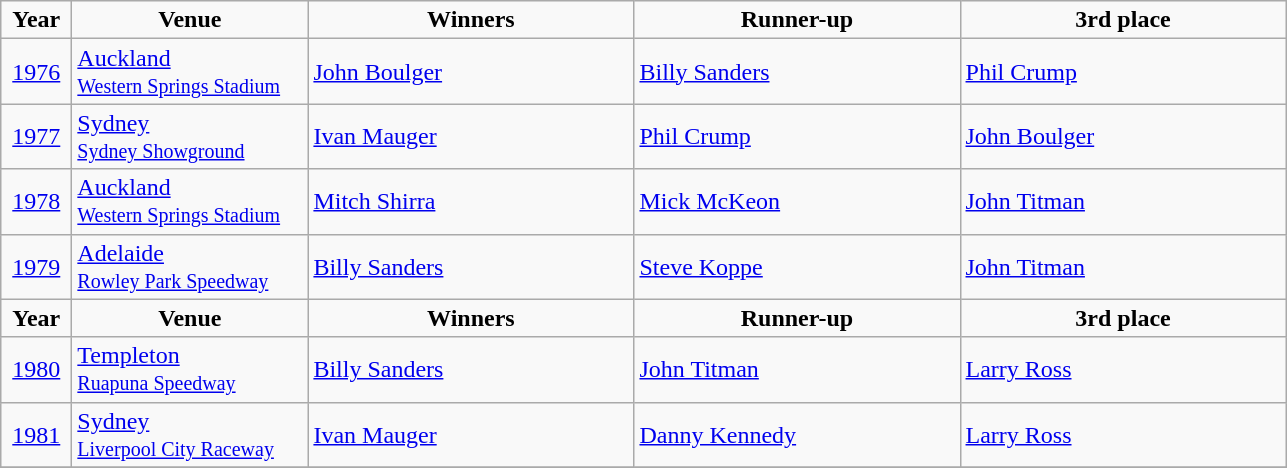<table class="wikitable">
<tr align=center>
<td width=40px  ><strong>Year</strong></td>
<td width=150px ><strong>Venue</strong></td>
<td width=210px ><strong>Winners</strong></td>
<td width=210px ><strong>Runner-up</strong></td>
<td width=210px ><strong>3rd place</strong></td>
</tr>
<tr>
<td align=center><a href='#'>1976</a></td>
<td> <a href='#'>Auckland</a> <br><small><a href='#'>Western Springs Stadium</a></small></td>
<td> <a href='#'>John Boulger</a></td>
<td> <a href='#'>Billy Sanders</a></td>
<td> <a href='#'>Phil Crump</a></td>
</tr>
<tr>
<td align=center><a href='#'>1977</a></td>
<td> <a href='#'>Sydney</a> <br><small><a href='#'>Sydney Showground</a></small></td>
<td> <a href='#'>Ivan Mauger</a></td>
<td> <a href='#'>Phil Crump</a></td>
<td> <a href='#'>John Boulger</a></td>
</tr>
<tr>
<td align=center><a href='#'>1978</a></td>
<td> <a href='#'>Auckland</a> <br><small><a href='#'>Western Springs Stadium</a></small></td>
<td> <a href='#'>Mitch Shirra</a></td>
<td> <a href='#'>Mick McKeon</a></td>
<td> <a href='#'>John Titman</a></td>
</tr>
<tr>
<td align=center><a href='#'>1979</a></td>
<td> <a href='#'>Adelaide</a> <br><small><a href='#'>Rowley Park Speedway</a></small></td>
<td> <a href='#'>Billy Sanders</a></td>
<td> <a href='#'>Steve Koppe</a></td>
<td> <a href='#'>John Titman</a></td>
</tr>
<tr align=center>
<td width=40px  ><strong>Year</strong></td>
<td width=150px ><strong>Venue</strong></td>
<td width=210px ><strong>Winners</strong></td>
<td width=210px ><strong>Runner-up</strong></td>
<td width=210px ><strong>3rd place</strong></td>
</tr>
<tr>
<td align=center><a href='#'>1980</a></td>
<td> <a href='#'>Templeton</a> <br><small><a href='#'>Ruapuna Speedway</a></small></td>
<td> <a href='#'>Billy Sanders</a></td>
<td> <a href='#'>John Titman</a></td>
<td> <a href='#'>Larry Ross</a></td>
</tr>
<tr>
<td align=center><a href='#'>1981</a></td>
<td> <a href='#'>Sydney</a> <br><small><a href='#'>Liverpool City Raceway</a></small></td>
<td> <a href='#'>Ivan Mauger</a></td>
<td> <a href='#'>Danny Kennedy</a></td>
<td> <a href='#'>Larry Ross</a></td>
</tr>
<tr>
</tr>
</table>
